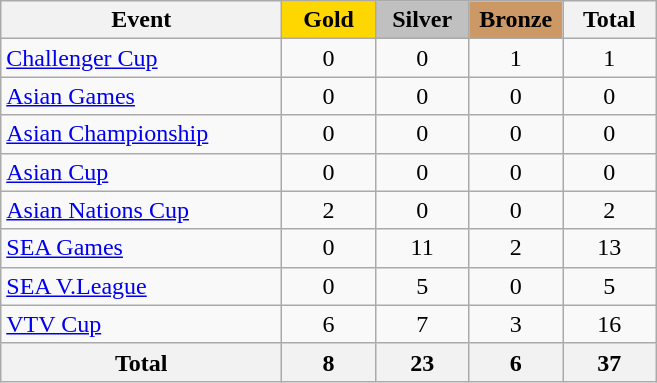<table class="wikitable sortable" style="text-align:center;">
<tr>
<th width=180>Event</th>
<th scope="col" style="background:gold; width:55px;">Gold</th>
<th scope="col" style="background:silver; width:55px;">Silver</th>
<th scope="col" style="background:#cc9966; width:55px;">Bronze</th>
<th width=55>Total</th>
</tr>
<tr>
<td align=left><a href='#'>Challenger Cup</a></td>
<td>0</td>
<td>0</td>
<td>1</td>
<td>1</td>
</tr>
<tr>
<td align=left><a href='#'>Asian Games</a></td>
<td>0</td>
<td>0</td>
<td>0</td>
<td>0</td>
</tr>
<tr>
<td align=left><a href='#'>Asian Championship</a></td>
<td>0</td>
<td>0</td>
<td>0</td>
<td>0</td>
</tr>
<tr>
<td align=left><a href='#'>Asian Cup</a></td>
<td>0</td>
<td>0</td>
<td>0</td>
<td>0</td>
</tr>
<tr>
<td align=left><a href='#'>Asian Nations Cup</a></td>
<td>2</td>
<td>0</td>
<td>0</td>
<td>2</td>
</tr>
<tr>
<td align=left><a href='#'>SEA Games</a></td>
<td>0</td>
<td>11</td>
<td>2</td>
<td>13</td>
</tr>
<tr>
<td align=left><a href='#'>SEA V.League</a></td>
<td>0</td>
<td>5</td>
<td>0</td>
<td>5</td>
</tr>
<tr>
<td align=left><a href='#'>VTV Cup</a></td>
<td>6</td>
<td>7</td>
<td>3</td>
<td>16</td>
</tr>
<tr>
<th>Total</th>
<th>8</th>
<th>23</th>
<th>6</th>
<th>37</th>
</tr>
</table>
